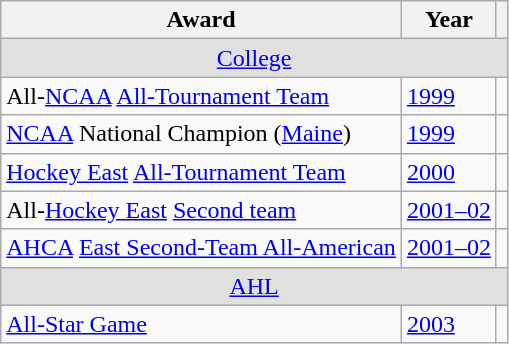<table class="wikitable">
<tr>
<th>Award</th>
<th>Year</th>
<th></th>
</tr>
<tr ALIGN="center" bgcolor="#e0e0e0">
<td colspan="3"><a href='#'>College</a></td>
</tr>
<tr>
<td>All-<a href='#'>NCAA</a> <a href='#'>All-Tournament Team</a></td>
<td><a href='#'>1999</a></td>
<td></td>
</tr>
<tr>
<td><a href='#'>NCAA</a> National Champion (<a href='#'>Maine</a>)</td>
<td><a href='#'>1999</a></td>
<td></td>
</tr>
<tr>
<td><a href='#'>Hockey East</a> <a href='#'>All-Tournament Team</a></td>
<td><a href='#'>2000</a></td>
<td></td>
</tr>
<tr>
<td>All-<a href='#'>Hockey East</a> <a href='#'>Second team</a></td>
<td><a href='#'>2001–02</a></td>
<td></td>
</tr>
<tr>
<td><a href='#'>AHCA</a> <a href='#'>East Second-Team All-American</a></td>
<td><a href='#'>2001–02</a></td>
<td></td>
</tr>
<tr ALIGN="center" bgcolor="#e0e0e0">
<td colspan="3"><a href='#'>AHL</a></td>
</tr>
<tr>
<td><a href='#'>All-Star Game</a></td>
<td><a href='#'>2003</a></td>
<td></td>
</tr>
</table>
